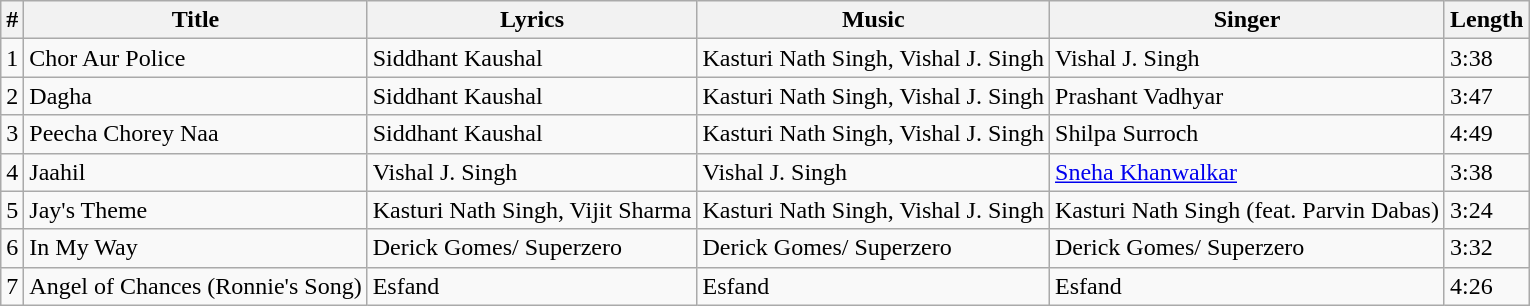<table class="wikitable">
<tr>
<th>#</th>
<th>Title</th>
<th>Lyrics</th>
<th>Music</th>
<th>Singer</th>
<th>Length</th>
</tr>
<tr>
<td>1</td>
<td>Chor Aur Police</td>
<td>Siddhant Kaushal</td>
<td>Kasturi Nath Singh, Vishal J. Singh</td>
<td>Vishal J. Singh</td>
<td>3:38</td>
</tr>
<tr>
<td>2</td>
<td>Dagha</td>
<td>Siddhant Kaushal</td>
<td>Kasturi Nath Singh, Vishal J. Singh</td>
<td>Prashant Vadhyar</td>
<td>3:47</td>
</tr>
<tr>
<td>3</td>
<td>Peecha Chorey Naa</td>
<td>Siddhant Kaushal</td>
<td>Kasturi Nath Singh, Vishal J. Singh</td>
<td>Shilpa Surroch</td>
<td>4:49</td>
</tr>
<tr>
<td>4</td>
<td>Jaahil</td>
<td>Vishal J. Singh</td>
<td>Vishal J. Singh</td>
<td><a href='#'>Sneha Khanwalkar</a></td>
<td>3:38</td>
</tr>
<tr>
<td>5</td>
<td>Jay's Theme</td>
<td>Kasturi Nath Singh, Vijit Sharma</td>
<td>Kasturi Nath Singh, Vishal J. Singh</td>
<td>Kasturi Nath Singh (feat. Parvin Dabas)</td>
<td>3:24</td>
</tr>
<tr>
<td>6</td>
<td>In My Way</td>
<td>Derick Gomes/ Superzero</td>
<td>Derick Gomes/ Superzero</td>
<td>Derick Gomes/ Superzero</td>
<td>3:32</td>
</tr>
<tr>
<td>7</td>
<td>Angel of Chances (Ronnie's Song)</td>
<td>Esfand</td>
<td>Esfand</td>
<td>Esfand</td>
<td>4:26</td>
</tr>
</table>
